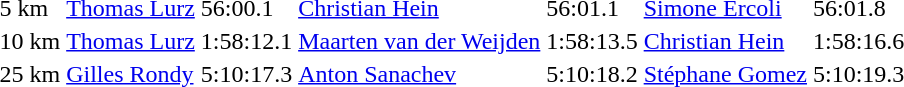<table>
<tr>
<td>5 km</td>
<td><a href='#'>Thomas Lurz</a> <br> </td>
<td>56:00.1</td>
<td><a href='#'>Christian Hein</a> <br> </td>
<td>56:01.1</td>
<td><a href='#'>Simone Ercoli</a> <br> </td>
<td>56:01.8</td>
</tr>
<tr>
<td>10 km</td>
<td><a href='#'>Thomas Lurz</a> <br> </td>
<td>1:58:12.1</td>
<td><a href='#'>Maarten van der Weijden</a> <br> </td>
<td>1:58:13.5</td>
<td><a href='#'>Christian Hein</a> <br> </td>
<td>1:58:16.6</td>
</tr>
<tr>
<td>25 km</td>
<td><a href='#'>Gilles Rondy</a> <br> </td>
<td>5:10:17.3</td>
<td><a href='#'>Anton Sanachev</a> <br> </td>
<td>5:10:18.2</td>
<td><a href='#'>Stéphane Gomez</a> <br> </td>
<td>5:10:19.3</td>
</tr>
</table>
